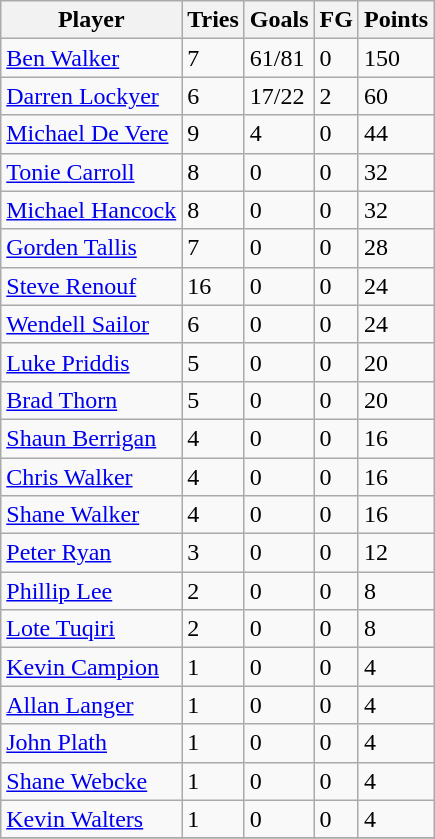<table class="wikitable">
<tr>
<th>Player</th>
<th>Tries</th>
<th>Goals</th>
<th>FG</th>
<th>Points</th>
</tr>
<tr>
<td><a href='#'>Ben Walker</a></td>
<td>7</td>
<td>61/81</td>
<td>0</td>
<td>150</td>
</tr>
<tr>
<td><a href='#'>Darren Lockyer</a></td>
<td>6</td>
<td>17/22</td>
<td>2</td>
<td>60</td>
</tr>
<tr>
<td><a href='#'>Michael De Vere</a></td>
<td>9</td>
<td>4</td>
<td>0</td>
<td>44</td>
</tr>
<tr>
<td><a href='#'>Tonie Carroll</a></td>
<td>8</td>
<td>0</td>
<td>0</td>
<td>32</td>
</tr>
<tr>
<td><a href='#'>Michael Hancock</a></td>
<td>8</td>
<td>0</td>
<td>0</td>
<td>32</td>
</tr>
<tr>
<td><a href='#'>Gorden Tallis</a></td>
<td>7</td>
<td>0</td>
<td>0</td>
<td>28</td>
</tr>
<tr>
<td><a href='#'>Steve Renouf</a></td>
<td>16</td>
<td>0</td>
<td>0</td>
<td>24</td>
</tr>
<tr>
<td><a href='#'>Wendell Sailor</a></td>
<td>6</td>
<td>0</td>
<td>0</td>
<td>24</td>
</tr>
<tr>
<td><a href='#'>Luke Priddis</a></td>
<td>5</td>
<td>0</td>
<td>0</td>
<td>20</td>
</tr>
<tr>
<td><a href='#'>Brad Thorn</a></td>
<td>5</td>
<td>0</td>
<td>0</td>
<td>20</td>
</tr>
<tr>
<td><a href='#'>Shaun Berrigan</a></td>
<td>4</td>
<td>0</td>
<td>0</td>
<td>16</td>
</tr>
<tr>
<td><a href='#'>Chris Walker</a></td>
<td>4</td>
<td>0</td>
<td>0</td>
<td>16</td>
</tr>
<tr>
<td><a href='#'>Shane Walker</a></td>
<td>4</td>
<td>0</td>
<td>0</td>
<td>16</td>
</tr>
<tr>
<td><a href='#'>Peter Ryan</a></td>
<td>3</td>
<td>0</td>
<td>0</td>
<td>12</td>
</tr>
<tr>
<td><a href='#'>Phillip Lee</a></td>
<td>2</td>
<td>0</td>
<td>0</td>
<td>8</td>
</tr>
<tr>
<td><a href='#'>Lote Tuqiri</a></td>
<td>2</td>
<td>0</td>
<td>0</td>
<td>8</td>
</tr>
<tr>
<td><a href='#'>Kevin Campion</a></td>
<td>1</td>
<td>0</td>
<td>0</td>
<td>4</td>
</tr>
<tr>
<td><a href='#'>Allan Langer</a></td>
<td>1</td>
<td>0</td>
<td>0</td>
<td>4</td>
</tr>
<tr>
<td><a href='#'>John Plath</a></td>
<td>1</td>
<td>0</td>
<td>0</td>
<td>4</td>
</tr>
<tr>
<td><a href='#'>Shane Webcke</a></td>
<td>1</td>
<td>0</td>
<td>0</td>
<td>4</td>
</tr>
<tr>
<td><a href='#'>Kevin Walters</a></td>
<td>1</td>
<td>0</td>
<td>0</td>
<td>4</td>
</tr>
<tr>
</tr>
</table>
